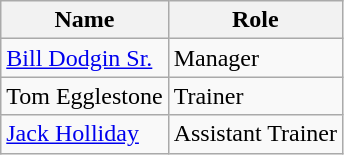<table class="wikitable">
<tr>
<th>Name</th>
<th>Role</th>
</tr>
<tr>
<td> <a href='#'>Bill Dodgin Sr.</a></td>
<td>Manager</td>
</tr>
<tr>
<td> Tom Egglestone</td>
<td>Trainer</td>
</tr>
<tr>
<td> <a href='#'>Jack Holliday</a></td>
<td>Assistant Trainer</td>
</tr>
</table>
